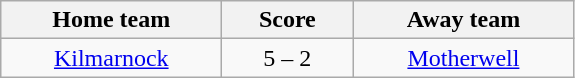<table class="wikitable" style="text-align: center">
<tr>
<th width=140>Home team</th>
<th width=80>Score</th>
<th width=140>Away team</th>
</tr>
<tr>
<td><a href='#'>Kilmarnock</a></td>
<td>5 – 2</td>
<td><a href='#'>Motherwell</a></td>
</tr>
</table>
